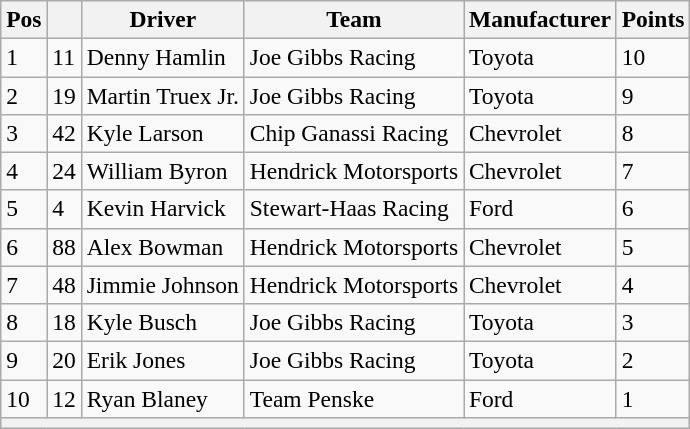<table class="wikitable" style="font-size:98%">
<tr>
<th>Pos</th>
<th></th>
<th>Driver</th>
<th>Team</th>
<th>Manufacturer</th>
<th>Points</th>
</tr>
<tr>
<td>1</td>
<td>11</td>
<td>Denny Hamlin</td>
<td>Joe Gibbs Racing</td>
<td>Toyota</td>
<td>10</td>
</tr>
<tr>
<td>2</td>
<td>19</td>
<td>Martin Truex Jr.</td>
<td>Joe Gibbs Racing</td>
<td>Toyota</td>
<td>9</td>
</tr>
<tr>
<td>3</td>
<td>42</td>
<td>Kyle Larson</td>
<td>Chip Ganassi Racing</td>
<td>Chevrolet</td>
<td>8</td>
</tr>
<tr>
<td>4</td>
<td>24</td>
<td>William Byron</td>
<td>Hendrick Motorsports</td>
<td>Chevrolet</td>
<td>7</td>
</tr>
<tr>
<td>5</td>
<td>4</td>
<td>Kevin Harvick</td>
<td>Stewart-Haas Racing</td>
<td>Ford</td>
<td>6</td>
</tr>
<tr>
<td>6</td>
<td>88</td>
<td>Alex Bowman</td>
<td>Hendrick Motorsports</td>
<td>Chevrolet</td>
<td>5</td>
</tr>
<tr>
<td>7</td>
<td>48</td>
<td>Jimmie Johnson</td>
<td>Hendrick Motorsports</td>
<td>Chevrolet</td>
<td>4</td>
</tr>
<tr>
<td>8</td>
<td>18</td>
<td>Kyle Busch</td>
<td>Joe Gibbs Racing</td>
<td>Toyota</td>
<td>3</td>
</tr>
<tr>
<td>9</td>
<td>20</td>
<td>Erik Jones</td>
<td>Joe Gibbs Racing</td>
<td>Toyota</td>
<td>2</td>
</tr>
<tr>
<td>10</td>
<td>12</td>
<td>Ryan Blaney</td>
<td>Team Penske</td>
<td>Ford</td>
<td>1</td>
</tr>
<tr>
<th colspan="6"></th>
</tr>
</table>
